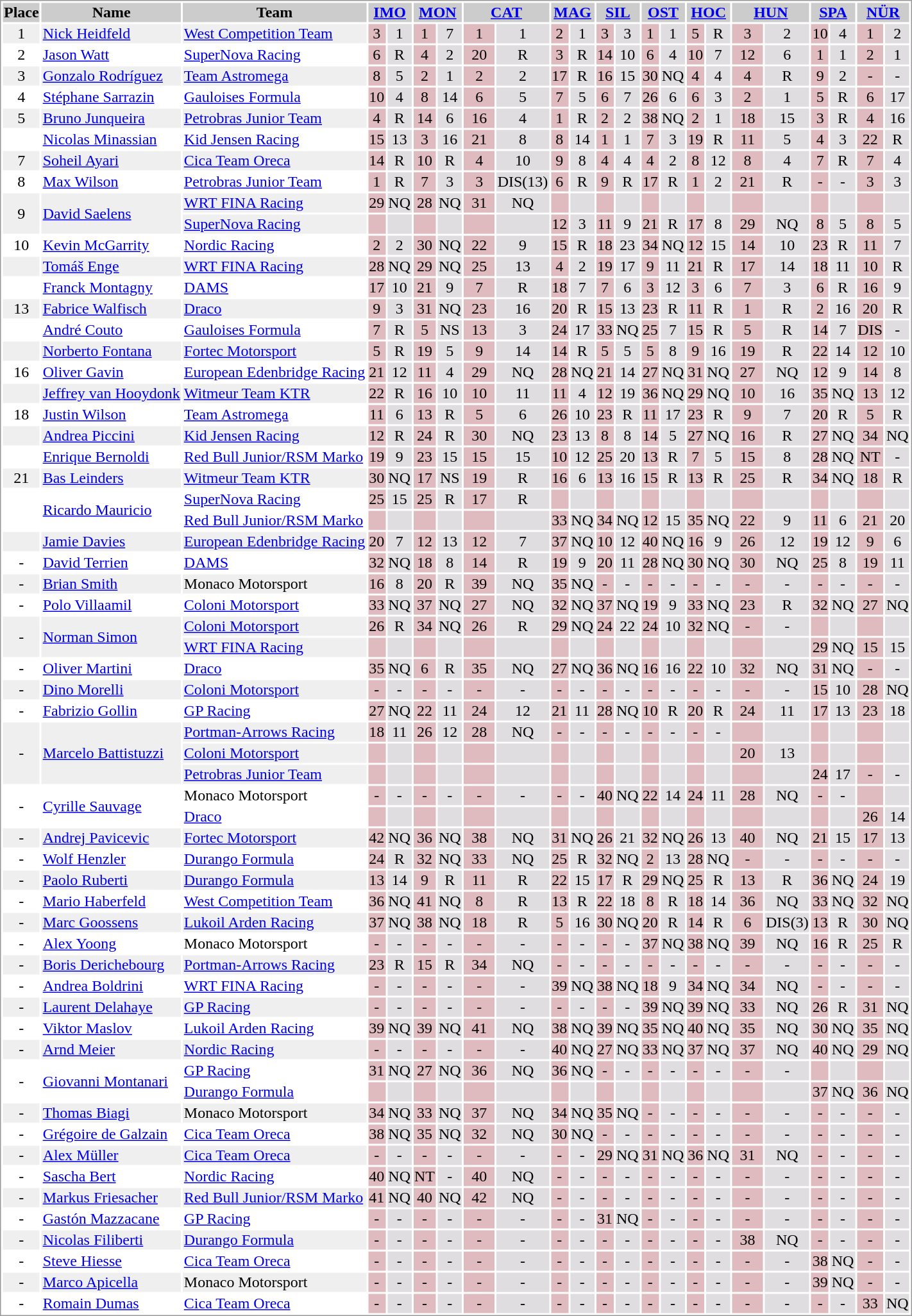<table border="0" style="border: 1px solid #999; background-color:#FFFFFF; text-align:center">
<tr align="center" style="background:#CCCCCC;">
<td><strong>Place</strong></td>
<td><strong>Name</strong></td>
<td><strong>Team</strong></td>
<th colspan=2><a href='#'>IMO</a><br></th>
<th colspan=2><a href='#'>MON</a><br></th>
<th colspan=2><a href='#'>CAT</a><br></th>
<th colspan=2><a href='#'>MAG</a><br></th>
<th colspan=2><a href='#'>SIL</a><br></th>
<th colspan=2><a href='#'>OST</a><br></th>
<th colspan=2><a href='#'>HOC</a><br></th>
<th colspan=2><a href='#'>HUN</a><br></th>
<th colspan=2><a href='#'>SPA</a><br></th>
<th colspan=2><a href='#'>NÜR</a><br></th>
</tr>
<tr style="background:#EFEFEF;">
<td>1</td>
<td align="left"> <a href='#'>Nick Heidfeld</a></td>
<td align="left"><a href='#'>West Competition Team</a></td>
<td style="background:#DFBBBF;">3</td>
<td style="background:#DFDDDF;">1</td>
<td style="background:#DFBBBF;">1</td>
<td style="background:#DFDDDF;">7</td>
<td style="background:#DFBBBF;" width="30">1</td>
<td style="background:#DFDDDF;">1</td>
<td style="background:#DFBBBF;">2</td>
<td style="background:#DFDDDF;">1</td>
<td style="background:#DFBBBF;">3</td>
<td style="background:#DFDDDF;">3</td>
<td style="background:#DFBBBF;">1</td>
<td style="background:#DFDDDF;">1</td>
<td style="background:#DFBBBF;">5</td>
<td style="background:#DFDDDF;">R</td>
<td style="background:#DFBBBF;" width="30">3</td>
<td style="background:#DFDDDF;">2</td>
<td style="background:#DFBBBF;">10</td>
<td style="background:#DFDDDF;">4</td>
<td style="background:#DFBBBF;">1</td>
<td style="background:#DFDDDF;">2</td>
</tr>
<tr>
<td>2</td>
<td align="left"> <a href='#'>Jason Watt</a></td>
<td align="left"><a href='#'>SuperNova Racing</a></td>
<td style="background:#DFBBBF;">6</td>
<td style="background:#DFDDDF;">R</td>
<td style="background:#DFBBBF;">4</td>
<td style="background:#DFDDDF;">2</td>
<td style="background:#DFBBBF;">20</td>
<td style="background:#DFDDDF;">R</td>
<td style="background:#DFBBBF;">3</td>
<td style="background:#DFDDDF;">R</td>
<td style="background:#DFBBBF;">14</td>
<td style="background:#DFDDDF;">10</td>
<td style="background:#DFBBBF;">6</td>
<td style="background:#DFDDDF;">4</td>
<td style="background:#DFBBBF;">10</td>
<td style="background:#DFDDDF;">7</td>
<td style="background:#DFBBBF;">12</td>
<td style="background:#DFDDDF;">6</td>
<td style="background:#DFBBBF;">1</td>
<td style="background:#DFDDDF;">1</td>
<td style="background:#DFBBBF;">2</td>
<td style="background:#DFDDDF;">1</td>
</tr>
<tr style="background:#EFEFEF;">
<td>3</td>
<td align="left"> <a href='#'>Gonzalo Rodríguez</a></td>
<td align="left"><a href='#'>Team Astromega</a></td>
<td style="background:#DFBBBF;">8</td>
<td style="background:#DFDDDF;">5</td>
<td style="background:#DFBBBF;">2</td>
<td style="background:#DFDDDF;">1</td>
<td style="background:#DFBBBF;">2</td>
<td style="background:#DFDDDF;">2</td>
<td style="background:#DFBBBF;">17</td>
<td style="background:#DFDDDF;">R</td>
<td style="background:#DFBBBF;">16</td>
<td style="background:#DFDDDF;">15</td>
<td style="background:#DFBBBF;">30</td>
<td style="background:#DFDDDF;">NQ</td>
<td style="background:#DFBBBF;">4</td>
<td style="background:#DFDDDF;">4</td>
<td style="background:#DFBBBF;">4</td>
<td style="background:#DFDDDF;">R</td>
<td style="background:#DFBBBF;">9</td>
<td style="background:#DFDDDF;">2</td>
<td style="background:#DFBBBF;">-</td>
<td style="background:#DFDDDF;">-</td>
</tr>
<tr>
<td>4</td>
<td align="left"> <a href='#'>Stéphane Sarrazin</a></td>
<td align="left"><a href='#'>Gauloises Formula</a></td>
<td style="background:#DFBBBF;">10</td>
<td style="background:#DFDDDF;">4</td>
<td style="background:#DFBBBF;">8</td>
<td style="background:#DFDDDF;">14</td>
<td style="background:#DFBBBF;">6</td>
<td style="background:#DFDDDF;">5</td>
<td style="background:#DFBBBF;">7</td>
<td style="background:#DFDDDF;">5</td>
<td style="background:#DFBBBF;">6</td>
<td style="background:#DFDDDF;">7</td>
<td style="background:#DFBBBF;">26</td>
<td style="background:#DFDDDF;">6</td>
<td style="background:#DFBBBF;">6</td>
<td style="background:#DFDDDF;">3</td>
<td style="background:#DFBBBF;">2</td>
<td style="background:#DFDDDF;">1</td>
<td style="background:#DFBBBF;">5</td>
<td style="background:#DFDDDF;">R</td>
<td style="background:#DFBBBF;">6</td>
<td style="background:#DFDDDF;">17</td>
</tr>
<tr style="background:#EFEFEF;">
<td>5</td>
<td align="left"> <a href='#'>Bruno Junqueira</a></td>
<td align="left"><a href='#'>Petrobras Junior Team</a></td>
<td style="background:#DFBBBF;">4</td>
<td style="background:#DFDDDF;">R</td>
<td style="background:#DFBBBF;">14</td>
<td style="background:#DFDDDF;">6</td>
<td style="background:#DFBBBF;">16</td>
<td style="background:#DFDDDF;">4</td>
<td style="background:#DFBBBF;">1</td>
<td style="background:#DFDDDF;">R</td>
<td style="background:#DFBBBF;">2</td>
<td style="background:#DFDDDF;">2</td>
<td style="background:#DFBBBF;">38</td>
<td style="background:#DFDDDF;">NQ</td>
<td style="background:#DFBBBF;">2</td>
<td style="background:#DFDDDF;">1</td>
<td style="background:#DFBBBF;">18</td>
<td style="background:#DFDDDF;">15</td>
<td style="background:#DFBBBF;">3</td>
<td style="background:#DFDDDF;">R</td>
<td style="background:#DFBBBF;">4</td>
<td style="background:#DFDDDF;">16</td>
</tr>
<tr>
<td></td>
<td align="left"> <a href='#'>Nicolas Minassian</a></td>
<td align="left"><a href='#'>Kid Jensen Racing</a></td>
<td style="background:#DFBBBF;">15</td>
<td style="background:#DFDDDF;">13</td>
<td style="background:#DFBBBF;">3</td>
<td style="background:#DFDDDF;">16</td>
<td style="background:#DFBBBF;">21</td>
<td style="background:#DFDDDF;">8</td>
<td style="background:#DFBBBF;">8</td>
<td style="background:#DFDDDF;">14</td>
<td style="background:#DFBBBF;">1</td>
<td style="background:#DFDDDF;">1</td>
<td style="background:#DFBBBF;">7</td>
<td style="background:#DFDDDF;">3</td>
<td style="background:#DFBBBF;">19</td>
<td style="background:#DFDDDF;">R</td>
<td style="background:#DFBBBF;">11</td>
<td style="background:#DFDDDF;">5</td>
<td style="background:#DFBBBF;">4</td>
<td style="background:#DFDDDF;">3</td>
<td style="background:#DFBBBF;">22</td>
<td style="background:#DFDDDF;">R</td>
</tr>
<tr style="background:#EFEFEF;">
<td>7</td>
<td align="left"> <a href='#'>Soheil Ayari</a></td>
<td align="left"><a href='#'>Cica Team Oreca</a></td>
<td style="background:#DFBBBF;">14</td>
<td style="background:#DFDDDF;">R</td>
<td style="background:#DFBBBF;">10</td>
<td style="background:#DFDDDF;">R</td>
<td style="background:#DFBBBF;">4</td>
<td style="background:#DFDDDF;">10</td>
<td style="background:#DFBBBF;">9</td>
<td style="background:#DFDDDF;">8</td>
<td style="background:#DFBBBF;">4</td>
<td style="background:#DFDDDF;">4</td>
<td style="background:#DFBBBF;">4</td>
<td style="background:#DFDDDF;">2</td>
<td style="background:#DFBBBF;">8</td>
<td style="background:#DFDDDF;">12</td>
<td style="background:#DFBBBF;">8</td>
<td style="background:#DFDDDF;">4</td>
<td style="background:#DFBBBF;">7</td>
<td style="background:#DFDDDF;">R</td>
<td style="background:#DFBBBF;">7</td>
<td style="background:#DFDDDF;">4</td>
</tr>
<tr>
<td>8</td>
<td align="left"> <a href='#'>Max Wilson</a></td>
<td align="left"><a href='#'>Petrobras Junior Team</a></td>
<td style="background:#DFBBBF;">1</td>
<td style="background:#DFDDDF;">R</td>
<td style="background:#DFBBBF;">7</td>
<td style="background:#DFDDDF;">3</td>
<td style="background:#DFBBBF;">3</td>
<td style="background:#DFDDDF;">DIS(13)</td>
<td style="background:#DFBBBF;">6</td>
<td style="background:#DFDDDF;">R</td>
<td style="background:#DFBBBF;">9</td>
<td style="background:#DFDDDF;">R</td>
<td style="background:#DFBBBF;">17</td>
<td style="background:#DFDDDF;">R</td>
<td style="background:#DFBBBF;">1</td>
<td style="background:#DFDDDF;">2</td>
<td style="background:#DFBBBF;">21</td>
<td style="background:#DFDDDF;">R</td>
<td style="background:#DFBBBF;">-</td>
<td style="background:#DFDDDF;">-</td>
<td style="background:#DFBBBF;">3</td>
<td style="background:#DFDDDF;">3</td>
</tr>
<tr style="background:#EFEFEF;">
<td rowspan=2>9</td>
<td rowspan=2 align="left"> <a href='#'>David Saelens</a></td>
<td align="left"><a href='#'>WRT FINA Racing</a></td>
<td style="background:#DFBBBF;">29</td>
<td style="background:#DFDDDF;">NQ</td>
<td style="background:#DFBBBF;">28</td>
<td style="background:#DFDDDF;">NQ</td>
<td style="background:#DFBBBF;">31</td>
<td style="background:#DFDDDF;">NQ</td>
<td style="background:#DFBBBF;"></td>
<td style="background:#DFDDDF;"></td>
<td style="background:#DFBBBF;"></td>
<td style="background:#DFDDDF;"></td>
<td style="background:#DFBBBF;"></td>
<td style="background:#DFDDDF;"></td>
<td style="background:#DFBBBF;"></td>
<td style="background:#DFDDDF;"></td>
<td style="background:#DFBBBF;"></td>
<td style="background:#DFDDDF;"></td>
<td style="background:#DFBBBF;"></td>
<td style="background:#DFDDDF;"></td>
<td style="background:#DFBBBF;"></td>
<td style="background:#DFDDDF;"></td>
</tr>
<tr style="background:#EFEFEF;">
<td align="left"><a href='#'>SuperNova Racing</a></td>
<td style="background:#DFBBBF;"></td>
<td style="background:#DFDDDF;"></td>
<td style="background:#DFBBBF;"></td>
<td style="background:#DFDDDF;"></td>
<td style="background:#DFBBBF;"></td>
<td style="background:#DFDDDF;"></td>
<td style="background:#DFBBBF;">12</td>
<td style="background:#DFDDDF;">3</td>
<td style="background:#DFBBBF;">11</td>
<td style="background:#DFDDDF;">9</td>
<td style="background:#DFBBBF;">21</td>
<td style="background:#DFDDDF;">R</td>
<td style="background:#DFBBBF;">17</td>
<td style="background:#DFDDDF;">8</td>
<td style="background:#DFBBBF;">29</td>
<td style="background:#DFDDDF;">NQ</td>
<td style="background:#DFBBBF;">8</td>
<td style="background:#DFDDDF;">5</td>
<td style="background:#DFBBBF;">8</td>
<td style="background:#DFDDDF;">5</td>
</tr>
<tr>
<td>10</td>
<td align="left"> <a href='#'>Kevin McGarrity</a></td>
<td align="left"><a href='#'>Nordic Racing</a></td>
<td style="background:#DFBBBF;">2</td>
<td style="background:#DFDDDF;">2</td>
<td style="background:#DFBBBF;">30</td>
<td style="background:#DFDDDF;">NQ</td>
<td style="background:#DFBBBF;">22</td>
<td style="background:#DFDDDF;">9</td>
<td style="background:#DFBBBF;">15</td>
<td style="background:#DFDDDF;">R</td>
<td style="background:#DFBBBF;">18</td>
<td style="background:#DFDDDF;">23</td>
<td style="background:#DFBBBF;">34</td>
<td style="background:#DFDDDF;">NQ</td>
<td style="background:#DFBBBF;">12</td>
<td style="background:#DFDDDF;">15</td>
<td style="background:#DFBBBF;">14</td>
<td style="background:#DFDDDF;">10</td>
<td style="background:#DFBBBF;">23</td>
<td style="background:#DFDDDF;">R</td>
<td style="background:#DFBBBF;">11</td>
<td style="background:#DFDDDF;">7</td>
</tr>
<tr style="background:#EFEFEF;">
<td></td>
<td align="left"> <a href='#'>Tomáš Enge</a></td>
<td align="left"><a href='#'>WRT FINA Racing</a></td>
<td style="background:#DFBBBF;">28</td>
<td style="background:#DFDDDF;">NQ</td>
<td style="background:#DFBBBF;">29</td>
<td style="background:#DFDDDF;">NQ</td>
<td style="background:#DFBBBF;">25</td>
<td style="background:#DFDDDF;">13</td>
<td style="background:#DFBBBF;">4</td>
<td style="background:#DFDDDF;">2</td>
<td style="background:#DFBBBF;">19</td>
<td style="background:#DFDDDF;">17</td>
<td style="background:#DFBBBF;">9</td>
<td style="background:#DFDDDF;">11</td>
<td style="background:#DFBBBF;">21</td>
<td style="background:#DFDDDF;">R</td>
<td style="background:#DFBBBF;">17</td>
<td style="background:#DFDDDF;">14</td>
<td style="background:#DFBBBF;">18</td>
<td style="background:#DFDDDF;">11</td>
<td style="background:#DFBBBF;">10</td>
<td style="background:#DFDDDF;">R</td>
</tr>
<tr>
<td></td>
<td align="left"> <a href='#'>Franck Montagny</a></td>
<td align="left"><a href='#'>DAMS</a></td>
<td style="background:#DFBBBF;">17</td>
<td style="background:#DFDDDF;">10</td>
<td style="background:#DFBBBF;">21</td>
<td style="background:#DFDDDF;">9</td>
<td style="background:#DFBBBF;">7</td>
<td style="background:#DFDDDF;">R</td>
<td style="background:#DFBBBF;">18</td>
<td style="background:#DFDDDF;">7</td>
<td style="background:#DFBBBF;">7</td>
<td style="background:#DFDDDF;">6</td>
<td style="background:#DFBBBF;">3</td>
<td style="background:#DFDDDF;">12</td>
<td style="background:#DFBBBF;">3</td>
<td style="background:#DFDDDF;">6</td>
<td style="background:#DFBBBF;">7</td>
<td style="background:#DFDDDF;">3</td>
<td style="background:#DFBBBF;">6</td>
<td style="background:#DFDDDF;">R</td>
<td style="background:#DFBBBF;">16</td>
<td style="background:#DFDDDF;">9</td>
</tr>
<tr style="background:#EFEFEF;">
<td>13</td>
<td align="left"> <a href='#'>Fabrice Walfisch</a></td>
<td align="left"><a href='#'>Draco</a></td>
<td style="background:#DFBBBF;">9</td>
<td style="background:#DFDDDF;">3</td>
<td style="background:#DFBBBF;">31</td>
<td style="background:#DFDDDF;">NQ</td>
<td style="background:#DFBBBF;">23</td>
<td style="background:#DFDDDF;">16</td>
<td style="background:#DFBBBF;">20</td>
<td style="background:#DFDDDF;">R</td>
<td style="background:#DFBBBF;">15</td>
<td style="background:#DFDDDF;">13</td>
<td style="background:#DFBBBF;">23</td>
<td style="background:#DFDDDF;">R</td>
<td style="background:#DFBBBF;">11</td>
<td style="background:#DFDDDF;">R</td>
<td style="background:#DFBBBF;">1</td>
<td style="background:#DFDDDF;">R</td>
<td style="background:#DFBBBF;">2</td>
<td style="background:#DFDDDF;">16</td>
<td style="background:#DFBBBF;">20</td>
<td style="background:#DFDDDF;">R</td>
</tr>
<tr>
<td></td>
<td align="left"> <a href='#'>André Couto</a></td>
<td align="left"><a href='#'>Gauloises Formula</a></td>
<td style="background:#DFBBBF;">7</td>
<td style="background:#DFDDDF;">R</td>
<td style="background:#DFBBBF;">5</td>
<td style="background:#DFDDDF;">NS</td>
<td style="background:#DFBBBF;">13</td>
<td style="background:#DFDDDF;">3</td>
<td style="background:#DFBBBF;">24</td>
<td style="background:#DFDDDF;">17</td>
<td style="background:#DFBBBF;">33</td>
<td style="background:#DFDDDF;">NQ</td>
<td style="background:#DFBBBF;">25</td>
<td style="background:#DFDDDF;">7</td>
<td style="background:#DFBBBF;">15</td>
<td style="background:#DFDDDF;">R</td>
<td style="background:#DFBBBF;">5</td>
<td style="background:#DFDDDF;">R</td>
<td style="background:#DFBBBF;">14</td>
<td style="background:#DFDDDF;">7</td>
<td style="background:#DFBBBF;">DIS</td>
<td style="background:#DFDDDF;">-</td>
</tr>
<tr style="background:#EFEFEF;">
<td></td>
<td align="left"> <a href='#'>Norberto Fontana</a></td>
<td align="left"><a href='#'>Fortec Motorsport</a></td>
<td style="background:#DFBBBF;">5</td>
<td style="background:#DFDDDF;">R</td>
<td style="background:#DFBBBF;">19</td>
<td style="background:#DFDDDF;">5</td>
<td style="background:#DFBBBF;">9</td>
<td style="background:#DFDDDF;">14</td>
<td style="background:#DFBBBF;">14</td>
<td style="background:#DFDDDF;">R</td>
<td style="background:#DFBBBF;">5</td>
<td style="background:#DFDDDF;">5</td>
<td style="background:#DFBBBF;">5</td>
<td style="background:#DFDDDF;">8</td>
<td style="background:#DFBBBF;">9</td>
<td style="background:#DFDDDF;">16</td>
<td style="background:#DFBBBF;">19</td>
<td style="background:#DFDDDF;">R</td>
<td style="background:#DFBBBF;">22</td>
<td style="background:#DFDDDF;">14</td>
<td style="background:#DFBBBF;">12</td>
<td style="background:#DFDDDF;">10</td>
</tr>
<tr>
<td>16</td>
<td align="left"> <a href='#'>Oliver Gavin</a></td>
<td align="left"><a href='#'>European Edenbridge Racing</a></td>
<td style="background:#DFBBBF;">21</td>
<td style="background:#DFDDDF;">12</td>
<td style="background:#DFBBBF;">11</td>
<td style="background:#DFDDDF;">4</td>
<td style="background:#DFBBBF;">29</td>
<td style="background:#DFDDDF;">NQ</td>
<td style="background:#DFBBBF;">28</td>
<td style="background:#DFDDDF;">NQ</td>
<td style="background:#DFBBBF;">21</td>
<td style="background:#DFDDDF;">14</td>
<td style="background:#DFBBBF;">27</td>
<td style="background:#DFDDDF;">NQ</td>
<td style="background:#DFBBBF;">31</td>
<td style="background:#DFDDDF;">NQ</td>
<td style="background:#DFBBBF;">27</td>
<td style="background:#DFDDDF;">NQ</td>
<td style="background:#DFBBBF;">12</td>
<td style="background:#DFDDDF;">9</td>
<td style="background:#DFBBBF;">14</td>
<td style="background:#DFDDDF;">8</td>
</tr>
<tr style="background:#EFEFEF;">
<td></td>
<td align="left"> <a href='#'>Jeffrey van Hooydonk</a></td>
<td align="left"><a href='#'>Witmeur Team KTR</a></td>
<td style="background:#DFBBBF;">22</td>
<td style="background:#DFDDDF;">R</td>
<td style="background:#DFBBBF;">16</td>
<td style="background:#DFDDDF;">10</td>
<td style="background:#DFBBBF;">10</td>
<td style="background:#DFDDDF;">11</td>
<td style="background:#DFBBBF;">11</td>
<td style="background:#DFDDDF;">4</td>
<td style="background:#DFBBBF;">12</td>
<td style="background:#DFDDDF;">19</td>
<td style="background:#DFBBBF;">36</td>
<td style="background:#DFDDDF;">NQ</td>
<td style="background:#DFBBBF;">29</td>
<td style="background:#DFDDDF;">NQ</td>
<td style="background:#DFBBBF;">10</td>
<td style="background:#DFDDDF;">16</td>
<td style="background:#DFBBBF;">35</td>
<td style="background:#DFDDDF;">NQ</td>
<td style="background:#DFBBBF;">13</td>
<td style="background:#DFDDDF;">12</td>
</tr>
<tr>
<td>18</td>
<td align="left"> <a href='#'>Justin Wilson</a></td>
<td align="left"><a href='#'>Team Astromega</a></td>
<td style="background:#DFBBBF;">11</td>
<td style="background:#DFDDDF;">6</td>
<td style="background:#DFBBBF;">13</td>
<td style="background:#DFDDDF;">R</td>
<td style="background:#DFBBBF;">5</td>
<td style="background:#DFDDDF;">6</td>
<td style="background:#DFBBBF;">26</td>
<td style="background:#DFDDDF;">10</td>
<td style="background:#DFBBBF;">23</td>
<td style="background:#DFDDDF;">R</td>
<td style="background:#DFBBBF;">11</td>
<td style="background:#DFDDDF;">17</td>
<td style="background:#DFBBBF;">23</td>
<td style="background:#DFDDDF;">R</td>
<td style="background:#DFBBBF;">9</td>
<td style="background:#DFDDDF;">7</td>
<td style="background:#DFBBBF;">20</td>
<td style="background:#DFDDDF;">R</td>
<td style="background:#DFBBBF;">5</td>
<td style="background:#DFDDDF;">R</td>
</tr>
<tr style="background:#EFEFEF;">
<td></td>
<td align="left"> <a href='#'>Andrea Piccini</a></td>
<td align="left"><a href='#'>Kid Jensen Racing</a></td>
<td style="background:#DFBBBF;">12</td>
<td style="background:#DFDDDF;">R</td>
<td style="background:#DFBBBF;">24</td>
<td style="background:#DFDDDF;">R</td>
<td style="background:#DFBBBF;">30</td>
<td style="background:#DFDDDF;">NQ</td>
<td style="background:#DFBBBF;">23</td>
<td style="background:#DFDDDF;">13</td>
<td style="background:#DFBBBF;">8</td>
<td style="background:#DFDDDF;">8</td>
<td style="background:#DFBBBF;">14</td>
<td style="background:#DFDDDF;">5</td>
<td style="background:#DFBBBF;">27</td>
<td style="background:#DFDDDF;">NQ</td>
<td style="background:#DFBBBF;">16</td>
<td style="background:#DFDDDF;">R</td>
<td style="background:#DFBBBF;">27</td>
<td style="background:#DFDDDF;">NQ</td>
<td style="background:#DFBBBF;">34</td>
<td style="background:#DFDDDF;">NQ</td>
</tr>
<tr>
<td></td>
<td align="left"> <a href='#'>Enrique Bernoldi</a></td>
<td align="left"><a href='#'>Red Bull Junior/RSM Marko</a></td>
<td style="background:#DFBBBF;">19</td>
<td style="background:#DFDDDF;">9</td>
<td style="background:#DFBBBF;">23</td>
<td style="background:#DFDDDF;">15</td>
<td style="background:#DFBBBF;">15</td>
<td style="background:#DFDDDF;">15</td>
<td style="background:#DFBBBF;">10</td>
<td style="background:#DFDDDF;">12</td>
<td style="background:#DFBBBF;">25</td>
<td style="background:#DFDDDF;">20</td>
<td style="background:#DFBBBF;">13</td>
<td style="background:#DFDDDF;">R</td>
<td style="background:#DFBBBF;">7</td>
<td style="background:#DFDDDF;">5</td>
<td style="background:#DFBBBF;">15</td>
<td style="background:#DFDDDF;">8</td>
<td style="background:#DFBBBF;">28</td>
<td style="background:#DFDDDF;">NQ</td>
<td style="background:#DFBBBF;">NT</td>
<td style="background:#DFDDDF;">-</td>
</tr>
<tr style="background:#EFEFEF;">
<td>21</td>
<td align="left"> <a href='#'>Bas Leinders</a></td>
<td align="left"><a href='#'>Witmeur Team KTR</a></td>
<td style="background:#DFBBBF;">30</td>
<td style="background:#DFDDDF;">NQ</td>
<td style="background:#DFBBBF;">17</td>
<td style="background:#DFDDDF;">NS</td>
<td style="background:#DFBBBF;">19</td>
<td style="background:#DFDDDF;">R</td>
<td style="background:#DFBBBF;">16</td>
<td style="background:#DFDDDF;">6</td>
<td style="background:#DFBBBF;">13</td>
<td style="background:#DFDDDF;">16</td>
<td style="background:#DFBBBF;">15</td>
<td style="background:#DFDDDF;">R</td>
<td style="background:#DFBBBF;">13</td>
<td style="background:#DFDDDF;">R</td>
<td style="background:#DFBBBF;">25</td>
<td style="background:#DFDDDF;">R</td>
<td style="background:#DFBBBF;">34</td>
<td style="background:#DFDDDF;">NQ</td>
<td style="background:#DFBBBF;">18</td>
<td style="background:#DFDDDF;">R</td>
</tr>
<tr>
<td rowspan=2></td>
<td rowspan=2 align="left"> <a href='#'>Ricardo Mauricio</a></td>
<td align="left"><a href='#'>SuperNova Racing</a></td>
<td style="background:#DFBBBF;">25</td>
<td style="background:#DFDDDF;">15</td>
<td style="background:#DFBBBF;">25</td>
<td style="background:#DFDDDF;">R</td>
<td style="background:#DFBBBF;">17</td>
<td style="background:#DFDDDF;">R</td>
<td style="background:#DFBBBF;"></td>
<td style="background:#DFDDDF;"></td>
<td style="background:#DFBBBF;"></td>
<td style="background:#DFDDDF;"></td>
<td style="background:#DFBBBF;"></td>
<td style="background:#DFDDDF;"></td>
<td style="background:#DFBBBF;"></td>
<td style="background:#DFDDDF;"></td>
<td style="background:#DFBBBF;"></td>
<td style="background:#DFDDDF;"></td>
<td style="background:#DFBBBF;"></td>
<td style="background:#DFDDDF;"></td>
<td style="background:#DFBBBF;"></td>
<td style="background:#DFDDDF;"></td>
</tr>
<tr>
<td align="left"><a href='#'>Red Bull Junior/RSM Marko</a></td>
<td style="background:#DFBBBF;"></td>
<td style="background:#DFDDDF;"></td>
<td style="background:#DFBBBF;"></td>
<td style="background:#DFDDDF;"></td>
<td style="background:#DFBBBF;"></td>
<td style="background:#DFDDDF;"></td>
<td style="background:#DFBBBF;">33</td>
<td style="background:#DFDDDF;">NQ</td>
<td style="background:#DFBBBF;">34</td>
<td style="background:#DFDDDF;">NQ</td>
<td style="background:#DFBBBF;">12</td>
<td style="background:#DFDDDF;">15</td>
<td style="background:#DFBBBF;">35</td>
<td style="background:#DFDDDF;">NQ</td>
<td style="background:#DFBBBF;">22</td>
<td style="background:#DFDDDF;">9</td>
<td style="background:#DFBBBF;">11</td>
<td style="background:#DFDDDF;">6</td>
<td style="background:#DFBBBF;">21</td>
<td style="background:#DFDDDF;">20</td>
</tr>
<tr style="background:#EFEFEF;">
<td></td>
<td align="left"> <a href='#'>Jamie Davies</a></td>
<td align="left"><a href='#'>European Edenbridge Racing</a></td>
<td style="background:#DFBBBF;">20</td>
<td style="background:#DFDDDF;">7</td>
<td style="background:#DFBBBF;">12</td>
<td style="background:#DFDDDF;">13</td>
<td style="background:#DFBBBF;">12</td>
<td style="background:#DFDDDF;">7</td>
<td style="background:#DFBBBF;">37</td>
<td style="background:#DFDDDF;">NQ</td>
<td style="background:#DFBBBF;">10</td>
<td style="background:#DFDDDF;">12</td>
<td style="background:#DFBBBF;">40</td>
<td style="background:#DFDDDF;">NQ</td>
<td style="background:#DFBBBF;">16</td>
<td style="background:#DFDDDF;">9</td>
<td style="background:#DFBBBF;">26</td>
<td style="background:#DFDDDF;">12</td>
<td style="background:#DFBBBF;">19</td>
<td style="background:#DFDDDF;">12</td>
<td style="background:#DFBBBF;">9</td>
<td style="background:#DFDDDF;">6</td>
</tr>
<tr>
<td>-</td>
<td align="left"> <a href='#'>David Terrien</a></td>
<td align="left"><a href='#'>DAMS</a></td>
<td style="background:#DFBBBF;">32</td>
<td style="background:#DFDDDF;">NQ</td>
<td style="background:#DFBBBF;">18</td>
<td style="background:#DFDDDF;">8</td>
<td style="background:#DFBBBF;">14</td>
<td style="background:#DFDDDF;">R</td>
<td style="background:#DFBBBF;">19</td>
<td style="background:#DFDDDF;">9</td>
<td style="background:#DFBBBF;">20</td>
<td style="background:#DFDDDF;">11</td>
<td style="background:#DFBBBF;">28</td>
<td style="background:#DFDDDF;">NQ</td>
<td style="background:#DFBBBF;">30</td>
<td style="background:#DFDDDF;">NQ</td>
<td style="background:#DFBBBF;">30</td>
<td style="background:#DFDDDF;">NQ</td>
<td style="background:#DFBBBF;">25</td>
<td style="background:#DFDDDF;">8</td>
<td style="background:#DFBBBF;">19</td>
<td style="background:#DFDDDF;">11</td>
</tr>
<tr style="background:#EFEFEF;">
<td>-</td>
<td align="left"> <a href='#'>Brian Smith</a></td>
<td align="left">Monaco Motorsport</td>
<td style="background:#DFBBBF;">16</td>
<td style="background:#DFDDDF;">8</td>
<td style="background:#DFBBBF;">20</td>
<td style="background:#DFDDDF;">R</td>
<td style="background:#DFBBBF;">39</td>
<td style="background:#DFDDDF;">NQ</td>
<td style="background:#DFBBBF;">35</td>
<td style="background:#DFDDDF;">NQ</td>
<td style="background:#DFBBBF;">-</td>
<td style="background:#DFDDDF;">-</td>
<td style="background:#DFBBBF;">-</td>
<td style="background:#DFDDDF;">-</td>
<td style="background:#DFBBBF;">-</td>
<td style="background:#DFDDDF;">-</td>
<td style="background:#DFBBBF;">-</td>
<td style="background:#DFDDDF;">-</td>
<td style="background:#DFBBBF;">-</td>
<td style="background:#DFDDDF;">-</td>
<td style="background:#DFBBBF;">-</td>
<td style="background:#DFDDDF;">-</td>
</tr>
<tr>
<td>-</td>
<td align="left"> <a href='#'>Polo Villaamil</a></td>
<td align="left"><a href='#'>Coloni Motorsport</a></td>
<td style="background:#DFBBBF;">33</td>
<td style="background:#DFDDDF;">NQ</td>
<td style="background:#DFBBBF;">37</td>
<td style="background:#DFDDDF;">NQ</td>
<td style="background:#DFBBBF;">27</td>
<td style="background:#DFDDDF;">NQ</td>
<td style="background:#DFBBBF;">32</td>
<td style="background:#DFDDDF;">NQ</td>
<td style="background:#DFBBBF;">37</td>
<td style="background:#DFDDDF;">NQ</td>
<td style="background:#DFBBBF;">19</td>
<td style="background:#DFDDDF;">9</td>
<td style="background:#DFBBBF;">33</td>
<td style="background:#DFDDDF;">NQ</td>
<td style="background:#DFBBBF;">23</td>
<td style="background:#DFDDDF;">R</td>
<td style="background:#DFBBBF;">32</td>
<td style="background:#DFDDDF;">NQ</td>
<td style="background:#DFBBBF;">27</td>
<td style="background:#DFDDDF;">NQ</td>
</tr>
<tr style="background:#EFEFEF;">
<td rowspan=2>-</td>
<td rowspan=2 align="left"> <a href='#'>Norman Simon</a></td>
<td align="left"><a href='#'>Coloni Motorsport</a></td>
<td style="background:#DFBBBF;">26</td>
<td style="background:#DFDDDF;">R</td>
<td style="background:#DFBBBF;">34</td>
<td style="background:#DFDDDF;">NQ</td>
<td style="background:#DFBBBF;">26</td>
<td style="background:#DFDDDF;">R</td>
<td style="background:#DFBBBF;">29</td>
<td style="background:#DFDDDF;">NQ</td>
<td style="background:#DFBBBF;">24</td>
<td style="background:#DFDDDF;">22</td>
<td style="background:#DFBBBF;">24</td>
<td style="background:#DFDDDF;">10</td>
<td style="background:#DFBBBF;">32</td>
<td style="background:#DFDDDF;">NQ</td>
<td style="background:#DFBBBF;">-</td>
<td style="background:#DFDDDF;">-</td>
<td style="background:#DFBBBF;"></td>
<td style="background:#DFDDDF;"></td>
<td style="background:#DFBBBF;"></td>
<td style="background:#DFDDDF;"></td>
</tr>
<tr style="background:#EFEFEF;">
<td align="left"><a href='#'>WRT FINA Racing</a></td>
<td style="background:#DFBBBF;"></td>
<td style="background:#DFDDDF;"></td>
<td style="background:#DFBBBF;"></td>
<td style="background:#DFDDDF;"></td>
<td style="background:#DFBBBF;"></td>
<td style="background:#DFDDDF;"></td>
<td style="background:#DFBBBF;"></td>
<td style="background:#DFDDDF;"></td>
<td style="background:#DFBBBF;"></td>
<td style="background:#DFDDDF;"></td>
<td style="background:#DFBBBF;"></td>
<td style="background:#DFDDDF;"></td>
<td style="background:#DFBBBF;"></td>
<td style="background:#DFDDDF;"></td>
<td style="background:#DFBBBF;"></td>
<td style="background:#DFDDDF;"></td>
<td style="background:#DFBBBF;">29</td>
<td style="background:#DFDDDF;">NQ</td>
<td style="background:#DFBBBF;">15</td>
<td style="background:#DFDDDF;">15</td>
</tr>
<tr>
<td>-</td>
<td align="left"> <a href='#'>Oliver Martini</a></td>
<td align="left"><a href='#'>Draco</a></td>
<td style="background:#DFBBBF;">35</td>
<td style="background:#DFDDDF;">NQ</td>
<td style="background:#DFBBBF;">6</td>
<td style="background:#DFDDDF;">R</td>
<td style="background:#DFBBBF;">35</td>
<td style="background:#DFDDDF;">NQ</td>
<td style="background:#DFBBBF;">27</td>
<td style="background:#DFDDDF;">NQ</td>
<td style="background:#DFBBBF;">36</td>
<td style="background:#DFDDDF;">NQ</td>
<td style="background:#DFBBBF;">16</td>
<td style="background:#DFDDDF;">16</td>
<td style="background:#DFBBBF;">22</td>
<td style="background:#DFDDDF;">10</td>
<td style="background:#DFBBBF;">32</td>
<td style="background:#DFDDDF;">NQ</td>
<td style="background:#DFBBBF;">31</td>
<td style="background:#DFDDDF;">NQ</td>
<td style="background:#DFBBBF;">-</td>
<td style="background:#DFDDDF;">-</td>
</tr>
<tr style="background:#EFEFEF;">
<td>-</td>
<td align="left"> <a href='#'>Dino Morelli</a></td>
<td align="left"><a href='#'>Coloni Motorsport</a></td>
<td style="background:#DFBBBF;">-</td>
<td style="background:#DFDDDF;">-</td>
<td style="background:#DFBBBF;">-</td>
<td style="background:#DFDDDF;">-</td>
<td style="background:#DFBBBF;">-</td>
<td style="background:#DFDDDF;">-</td>
<td style="background:#DFBBBF;">-</td>
<td style="background:#DFDDDF;">-</td>
<td style="background:#DFBBBF;">-</td>
<td style="background:#DFDDDF;">-</td>
<td style="background:#DFBBBF;">-</td>
<td style="background:#DFDDDF;">-</td>
<td style="background:#DFBBBF;">-</td>
<td style="background:#DFDDDF;">-</td>
<td style="background:#DFBBBF;">-</td>
<td style="background:#DFDDDF;">-</td>
<td style="background:#DFBBBF;">15</td>
<td style="background:#DFDDDF;">10</td>
<td style="background:#DFBBBF;">28</td>
<td style="background:#DFDDDF;">NQ</td>
</tr>
<tr>
<td>-</td>
<td align="left"> <a href='#'>Fabrizio Gollin</a></td>
<td align="left"><a href='#'>GP Racing</a></td>
<td style="background:#DFBBBF;">27</td>
<td style="background:#DFDDDF;">NQ</td>
<td style="background:#DFBBBF;">22</td>
<td style="background:#DFDDDF;">11</td>
<td style="background:#DFBBBF;">24</td>
<td style="background:#DFDDDF;">12</td>
<td style="background:#DFBBBF;">21</td>
<td style="background:#DFDDDF;">11</td>
<td style="background:#DFBBBF;">28</td>
<td style="background:#DFDDDF;">NQ</td>
<td style="background:#DFBBBF;">10</td>
<td style="background:#DFDDDF;">R</td>
<td style="background:#DFBBBF;">20</td>
<td style="background:#DFDDDF;">R</td>
<td style="background:#DFBBBF;">24</td>
<td style="background:#DFDDDF;">11</td>
<td style="background:#DFBBBF;">17</td>
<td style="background:#DFDDDF;">13</td>
<td style="background:#DFBBBF;">23</td>
<td style="background:#DFDDDF;">18</td>
</tr>
<tr style="background:#EFEFEF;">
<td rowspan=3>-</td>
<td rowspan=3 align="left"> <a href='#'>Marcelo Battistuzzi</a></td>
<td align="left"><a href='#'>Portman-Arrows Racing</a></td>
<td style="background:#DFBBBF;">18</td>
<td style="background:#DFDDDF;">11</td>
<td style="background:#DFBBBF;">26</td>
<td style="background:#DFDDDF;">12</td>
<td style="background:#DFBBBF;">28</td>
<td style="background:#DFDDDF;">NQ</td>
<td style="background:#DFBBBF;">-</td>
<td style="background:#DFDDDF;">-</td>
<td style="background:#DFBBBF;">-</td>
<td style="background:#DFDDDF;">-</td>
<td style="background:#DFBBBF;">-</td>
<td style="background:#DFDDDF;">-</td>
<td style="background:#DFBBBF;">-</td>
<td style="background:#DFDDDF;">-</td>
<td style="background:#DFBBBF;"></td>
<td style="background:#DFDDDF;"></td>
<td style="background:#DFBBBF;"></td>
<td style="background:#DFDDDF;"></td>
<td style="background:#DFBBBF;"></td>
<td style="background:#DFDDDF;"></td>
</tr>
<tr style="background:#EFEFEF;">
<td align="left"><a href='#'>Coloni Motorsport</a></td>
<td style="background:#DFBBBF;"></td>
<td style="background:#DFDDDF;"></td>
<td style="background:#DFBBBF;"></td>
<td style="background:#DFDDDF;"></td>
<td style="background:#DFBBBF;"></td>
<td style="background:#DFDDDF;"></td>
<td style="background:#DFBBBF;"></td>
<td style="background:#DFDDDF;"></td>
<td style="background:#DFBBBF;"></td>
<td style="background:#DFDDDF;"></td>
<td style="background:#DFBBBF;"></td>
<td style="background:#DFDDDF;"></td>
<td style="background:#DFBBBF;"></td>
<td style="background:#DFDDDF;"></td>
<td style="background:#DFBBBF;">20</td>
<td style="background:#DFDDDF;">13</td>
<td style="background:#DFBBBF;"></td>
<td style="background:#DFDDDF;"></td>
<td style="background:#DFBBBF;"></td>
<td style="background:#DFDDDF;"></td>
</tr>
<tr style="background:#EFEFEF;">
<td align="left"><a href='#'>Petrobras Junior Team</a></td>
<td style="background:#DFBBBF;"></td>
<td style="background:#DFDDDF;"></td>
<td style="background:#DFBBBF;"></td>
<td style="background:#DFDDDF;"></td>
<td style="background:#DFBBBF;"></td>
<td style="background:#DFDDDF;"></td>
<td style="background:#DFBBBF;"></td>
<td style="background:#DFDDDF;"></td>
<td style="background:#DFBBBF;"></td>
<td style="background:#DFDDDF;"></td>
<td style="background:#DFBBBF;"></td>
<td style="background:#DFDDDF;"></td>
<td style="background:#DFBBBF;"></td>
<td style="background:#DFDDDF;"></td>
<td style="background:#DFBBBF;"></td>
<td style="background:#DFDDDF;"></td>
<td style="background:#DFBBBF;">24</td>
<td style="background:#DFDDDF;">17</td>
<td style="background:#DFBBBF;">-</td>
<td style="background:#DFDDDF;">-</td>
</tr>
<tr>
<td rowspan=2>-</td>
<td rowspan=2 align="left"> <a href='#'>Cyrille Sauvage</a></td>
<td align="left">Monaco Motorsport</td>
<td style="background:#DFBBBF;">-</td>
<td style="background:#DFDDDF;">-</td>
<td style="background:#DFBBBF;">-</td>
<td style="background:#DFDDDF;">-</td>
<td style="background:#DFBBBF;">-</td>
<td style="background:#DFDDDF;">-</td>
<td style="background:#DFBBBF;">-</td>
<td style="background:#DFDDDF;">-</td>
<td style="background:#DFBBBF;">40</td>
<td style="background:#DFDDDF;">NQ</td>
<td style="background:#DFBBBF;">22</td>
<td style="background:#DFDDDF;">14</td>
<td style="background:#DFBBBF;">24</td>
<td style="background:#DFDDDF;">11</td>
<td style="background:#DFBBBF;">28</td>
<td style="background:#DFDDDF;">NQ</td>
<td style="background:#DFBBBF;">-</td>
<td style="background:#DFDDDF;">-</td>
<td style="background:#DFBBBF;"></td>
<td style="background:#DFDDDF;"></td>
</tr>
<tr>
<td align="left"><a href='#'>Draco</a></td>
<td style="background:#DFBBBF;"></td>
<td style="background:#DFDDDF;"></td>
<td style="background:#DFBBBF;"></td>
<td style="background:#DFDDDF;"></td>
<td style="background:#DFBBBF;"></td>
<td style="background:#DFDDDF;"></td>
<td style="background:#DFBBBF;"></td>
<td style="background:#DFDDDF;"></td>
<td style="background:#DFBBBF;"></td>
<td style="background:#DFDDDF;"></td>
<td style="background:#DFBBBF;"></td>
<td style="background:#DFDDDF;"></td>
<td style="background:#DFBBBF;"></td>
<td style="background:#DFDDDF;"></td>
<td style="background:#DFBBBF;"></td>
<td style="background:#DFDDDF;"></td>
<td style="background:#DFBBBF;"></td>
<td style="background:#DFDDDF;"></td>
<td style="background:#DFBBBF;">26</td>
<td style="background:#DFDDDF;">14</td>
</tr>
<tr style="background:#EFEFEF;">
<td>-</td>
<td align="left"> <a href='#'>Andrej Pavicevic</a></td>
<td align="left"><a href='#'>Fortec Motorsport</a></td>
<td style="background:#DFBBBF;">42</td>
<td style="background:#DFDDDF;">NQ</td>
<td style="background:#DFBBBF;">36</td>
<td style="background:#DFDDDF;">NQ</td>
<td style="background:#DFBBBF;">38</td>
<td style="background:#DFDDDF;">NQ</td>
<td style="background:#DFBBBF;">31</td>
<td style="background:#DFDDDF;">NQ</td>
<td style="background:#DFBBBF;">26</td>
<td style="background:#DFDDDF;">21</td>
<td style="background:#DFBBBF;">32</td>
<td style="background:#DFDDDF;">NQ</td>
<td style="background:#DFBBBF;">26</td>
<td style="background:#DFDDDF;">13</td>
<td style="background:#DFBBBF;">40</td>
<td style="background:#DFDDDF;">NQ</td>
<td style="background:#DFBBBF;">21</td>
<td style="background:#DFDDDF;">15</td>
<td style="background:#DFBBBF;">17</td>
<td style="background:#DFDDDF;">13</td>
</tr>
<tr>
<td>-</td>
<td align="left"> <a href='#'>Wolf Henzler</a></td>
<td align="left"><a href='#'>Durango Formula</a></td>
<td style="background:#DFBBBF;">24</td>
<td style="background:#DFDDDF;">R</td>
<td style="background:#DFBBBF;">32</td>
<td style="background:#DFDDDF;">NQ</td>
<td style="background:#DFBBBF;">33</td>
<td style="background:#DFDDDF;">NQ</td>
<td style="background:#DFBBBF;">25</td>
<td style="background:#DFDDDF;">R</td>
<td style="background:#DFBBBF;">32</td>
<td style="background:#DFDDDF;">NQ</td>
<td style="background:#DFBBBF;">2</td>
<td style="background:#DFDDDF;">13</td>
<td style="background:#DFBBBF;">28</td>
<td style="background:#DFDDDF;">NQ</td>
<td style="background:#DFBBBF;">-</td>
<td style="background:#DFDDDF;">-</td>
<td style="background:#DFBBBF;">-</td>
<td style="background:#DFDDDF;">-</td>
<td style="background:#DFBBBF;">-</td>
<td style="background:#DFDDDF;">-</td>
</tr>
<tr style="background:#EFEFEF;">
<td>-</td>
<td align="left"> <a href='#'>Paolo Ruberti</a></td>
<td align="left"><a href='#'>Durango Formula</a></td>
<td style="background:#DFBBBF;">13</td>
<td style="background:#DFDDDF;">14</td>
<td style="background:#DFBBBF;">9</td>
<td style="background:#DFDDDF;">R</td>
<td style="background:#DFBBBF;">11</td>
<td style="background:#DFDDDF;">R</td>
<td style="background:#DFBBBF;">22</td>
<td style="background:#DFDDDF;">15</td>
<td style="background:#DFBBBF;">17</td>
<td style="background:#DFDDDF;">R</td>
<td style="background:#DFBBBF;">29</td>
<td style="background:#DFDDDF;">NQ</td>
<td style="background:#DFBBBF;">25</td>
<td style="background:#DFDDDF;">R</td>
<td style="background:#DFBBBF;">13</td>
<td style="background:#DFDDDF;">R</td>
<td style="background:#DFBBBF;">36</td>
<td style="background:#DFDDDF;">NQ</td>
<td style="background:#DFBBBF;">24</td>
<td style="background:#DFDDDF;">19</td>
</tr>
<tr>
<td>-</td>
<td align="left"> <a href='#'>Mario Haberfeld</a></td>
<td align="left"><a href='#'>West Competition Team</a></td>
<td style="background:#DFBBBF;">36</td>
<td style="background:#DFDDDF;">NQ</td>
<td style="background:#DFBBBF;">41</td>
<td style="background:#DFDDDF;">NQ</td>
<td style="background:#DFBBBF;">8</td>
<td style="background:#DFDDDF;">R</td>
<td style="background:#DFBBBF;">13</td>
<td style="background:#DFDDDF;">R</td>
<td style="background:#DFBBBF;">22</td>
<td style="background:#DFDDDF;">18</td>
<td style="background:#DFBBBF;">8</td>
<td style="background:#DFDDDF;">R</td>
<td style="background:#DFBBBF;">18</td>
<td style="background:#DFDDDF;">14</td>
<td style="background:#DFBBBF;">36</td>
<td style="background:#DFDDDF;">NQ</td>
<td style="background:#DFBBBF;">33</td>
<td style="background:#DFDDDF;">NQ</td>
<td style="background:#DFBBBF;">32</td>
<td style="background:#DFDDDF;">NQ</td>
</tr>
<tr style="background:#EFEFEF;">
<td>-</td>
<td align="left"> <a href='#'>Marc Goossens</a></td>
<td align="left"><a href='#'>Lukoil Arden Racing</a></td>
<td style="background:#DFBBBF;">37</td>
<td style="background:#DFDDDF;">NQ</td>
<td style="background:#DFBBBF;">38</td>
<td style="background:#DFDDDF;">NQ</td>
<td style="background:#DFBBBF;">18</td>
<td style="background:#DFDDDF;">R</td>
<td style="background:#DFBBBF;">5</td>
<td style="background:#DFDDDF;">16</td>
<td style="background:#DFBBBF;">30</td>
<td style="background:#DFDDDF;">NQ</td>
<td style="background:#DFBBBF;">20</td>
<td style="background:#DFDDDF;">R</td>
<td style="background:#DFBBBF;">14</td>
<td style="background:#DFDDDF;">R</td>
<td style="background:#DFBBBF;">6</td>
<td style="background:#DFDDDF;">DIS(3)</td>
<td style="background:#DFBBBF;">13</td>
<td style="background:#DFDDDF;">R</td>
<td style="background:#DFBBBF;">30</td>
<td style="background:#DFDDDF;">NQ</td>
</tr>
<tr>
<td>-</td>
<td align="left"> <a href='#'>Alex Yoong</a></td>
<td align="left">Monaco Motorsport</td>
<td style="background:#DFBBBF;">-</td>
<td style="background:#DFDDDF;">-</td>
<td style="background:#DFBBBF;">-</td>
<td style="background:#DFDDDF;">-</td>
<td style="background:#DFBBBF;">-</td>
<td style="background:#DFDDDF;">-</td>
<td style="background:#DFBBBF;">-</td>
<td style="background:#DFDDDF;">-</td>
<td style="background:#DFBBBF;">-</td>
<td style="background:#DFDDDF;">-</td>
<td style="background:#DFBBBF;">37</td>
<td style="background:#DFDDDF;">NQ</td>
<td style="background:#DFBBBF;">38</td>
<td style="background:#DFDDDF;">NQ</td>
<td style="background:#DFBBBF;">39</td>
<td style="background:#DFDDDF;">NQ</td>
<td style="background:#DFBBBF;">16</td>
<td style="background:#DFDDDF;">R</td>
<td style="background:#DFBBBF;">25</td>
<td style="background:#DFDDDF;">R</td>
</tr>
<tr style="background:#EFEFEF;">
<td>-</td>
<td align="left"> <a href='#'>Boris Derichebourg</a></td>
<td align="left"><a href='#'>Portman-Arrows Racing</a></td>
<td style="background:#DFBBBF;">23</td>
<td style="background:#DFDDDF;">R</td>
<td style="background:#DFBBBF;">15</td>
<td style="background:#DFDDDF;">R</td>
<td style="background:#DFBBBF;">34</td>
<td style="background:#DFDDDF;">NQ</td>
<td style="background:#DFBBBF;">-</td>
<td style="background:#DFDDDF;">-</td>
<td style="background:#DFBBBF;">-</td>
<td style="background:#DFDDDF;">-</td>
<td style="background:#DFBBBF;">-</td>
<td style="background:#DFDDDF;">-</td>
<td style="background:#DFBBBF;">-</td>
<td style="background:#DFDDDF;">-</td>
<td style="background:#DFBBBF;">-</td>
<td style="background:#DFDDDF;">-</td>
<td style="background:#DFBBBF;">-</td>
<td style="background:#DFDDDF;">-</td>
<td style="background:#DFBBBF;">-</td>
<td style="background:#DFDDDF;">-</td>
</tr>
<tr>
<td>-</td>
<td align="left"> <a href='#'>Andrea Boldrini</a></td>
<td align="left"><a href='#'>WRT FINA Racing</a></td>
<td style="background:#DFBBBF;">-</td>
<td style="background:#DFDDDF;">-</td>
<td style="background:#DFBBBF;">-</td>
<td style="background:#DFDDDF;">-</td>
<td style="background:#DFBBBF;">-</td>
<td style="background:#DFDDDF;">-</td>
<td style="background:#DFBBBF;">39</td>
<td style="background:#DFDDDF;">NQ</td>
<td style="background:#DFBBBF;">38</td>
<td style="background:#DFDDDF;">NQ</td>
<td style="background:#DFBBBF;">18</td>
<td style="background:#DFDDDF;">9</td>
<td style="background:#DFBBBF;">34</td>
<td style="background:#DFDDDF;">NQ</td>
<td style="background:#DFBBBF;">34</td>
<td style="background:#DFDDDF;">NQ</td>
<td style="background:#DFBBBF;">-</td>
<td style="background:#DFDDDF;">-</td>
<td style="background:#DFBBBF;">-</td>
<td style="background:#DFDDDF;">-</td>
</tr>
<tr style="background:#EFEFEF;">
<td>-</td>
<td align="left"> <a href='#'>Laurent Delahaye</a></td>
<td align="left"><a href='#'>GP Racing</a></td>
<td style="background:#DFBBBF;">-</td>
<td style="background:#DFDDDF;">-</td>
<td style="background:#DFBBBF;">-</td>
<td style="background:#DFDDDF;">-</td>
<td style="background:#DFBBBF;">-</td>
<td style="background:#DFDDDF;">-</td>
<td style="background:#DFBBBF;">-</td>
<td style="background:#DFDDDF;">-</td>
<td style="background:#DFBBBF;">-</td>
<td style="background:#DFDDDF;">-</td>
<td style="background:#DFBBBF;">39</td>
<td style="background:#DFDDDF;">NQ</td>
<td style="background:#DFBBBF;">39</td>
<td style="background:#DFDDDF;">NQ</td>
<td style="background:#DFBBBF;">33</td>
<td style="background:#DFDDDF;">NQ</td>
<td style="background:#DFBBBF;">26</td>
<td style="background:#DFDDDF;">R</td>
<td style="background:#DFBBBF;">31</td>
<td style="background:#DFDDDF;">NQ</td>
</tr>
<tr>
<td>-</td>
<td align="left"> <a href='#'>Viktor Maslov</a></td>
<td align="left"><a href='#'>Lukoil Arden Racing</a></td>
<td style="background:#DFBBBF;">39</td>
<td style="background:#DFDDDF;">NQ</td>
<td style="background:#DFBBBF;">39</td>
<td style="background:#DFDDDF;">NQ</td>
<td style="background:#DFBBBF;">41</td>
<td style="background:#DFDDDF;">NQ</td>
<td style="background:#DFBBBF;">38</td>
<td style="background:#DFDDDF;">NQ</td>
<td style="background:#DFBBBF;">39</td>
<td style="background:#DFDDDF;">NQ</td>
<td style="background:#DFBBBF;">35</td>
<td style="background:#DFDDDF;">NQ</td>
<td style="background:#DFBBBF;">40</td>
<td style="background:#DFDDDF;">NQ</td>
<td style="background:#DFBBBF;">35</td>
<td style="background:#DFDDDF;">NQ</td>
<td style="background:#DFBBBF;">30</td>
<td style="background:#DFDDDF;">NQ</td>
<td style="background:#DFBBBF;">35</td>
<td style="background:#DFDDDF;">NQ</td>
</tr>
<tr style="background:#EFEFEF;">
<td>-</td>
<td align="left"> <a href='#'>Arnd Meier</a></td>
<td align="left"><a href='#'>Nordic Racing</a></td>
<td style="background:#DFBBBF;">-</td>
<td style="background:#DFDDDF;">-</td>
<td style="background:#DFBBBF;">-</td>
<td style="background:#DFDDDF;">-</td>
<td style="background:#DFBBBF;">-</td>
<td style="background:#DFDDDF;">-</td>
<td style="background:#DFBBBF;">40</td>
<td style="background:#DFDDDF;">NQ</td>
<td style="background:#DFBBBF;">27</td>
<td style="background:#DFDDDF;">NQ</td>
<td style="background:#DFBBBF;">33</td>
<td style="background:#DFDDDF;">NQ</td>
<td style="background:#DFBBBF;">37</td>
<td style="background:#DFDDDF;">NQ</td>
<td style="background:#DFBBBF;">37</td>
<td style="background:#DFDDDF;">NQ</td>
<td style="background:#DFBBBF;">40</td>
<td style="background:#DFDDDF;">NQ</td>
<td style="background:#DFBBBF;">29</td>
<td style="background:#DFDDDF;">NQ</td>
</tr>
<tr>
<td rowspan=2>-</td>
<td rowspan=2 align="left"> <a href='#'>Giovanni Montanari</a></td>
<td align="left"><a href='#'>GP Racing</a></td>
<td style="background:#DFBBBF;">31</td>
<td style="background:#DFDDDF;">NQ</td>
<td style="background:#DFBBBF;">27</td>
<td style="background:#DFDDDF;">NQ</td>
<td style="background:#DFBBBF;">36</td>
<td style="background:#DFDDDF;">NQ</td>
<td style="background:#DFBBBF;">36</td>
<td style="background:#DFDDDF;">NQ</td>
<td style="background:#DFBBBF;">-</td>
<td style="background:#DFDDDF;">-</td>
<td style="background:#DFBBBF;">-</td>
<td style="background:#DFDDDF;">-</td>
<td style="background:#DFBBBF;">-</td>
<td style="background:#DFDDDF;">-</td>
<td style="background:#DFBBBF;">-</td>
<td style="background:#DFDDDF;">-</td>
<td style="background:#DFBBBF;"></td>
<td style="background:#DFDDDF;"></td>
<td style="background:#DFBBBF;"></td>
<td style="background:#DFDDDF;"></td>
</tr>
<tr>
<td align="left"><a href='#'>Durango Formula</a></td>
<td style="background:#DFBBBF;"></td>
<td style="background:#DFDDDF;"></td>
<td style="background:#DFBBBF;"></td>
<td style="background:#DFDDDF;"></td>
<td style="background:#DFBBBF;"></td>
<td style="background:#DFDDDF;"></td>
<td style="background:#DFBBBF;"></td>
<td style="background:#DFDDDF;"></td>
<td style="background:#DFBBBF;"></td>
<td style="background:#DFDDDF;"></td>
<td style="background:#DFBBBF;"></td>
<td style="background:#DFDDDF;"></td>
<td style="background:#DFBBBF;"></td>
<td style="background:#DFDDDF;"></td>
<td style="background:#DFBBBF;"></td>
<td style="background:#DFDDDF;"></td>
<td style="background:#DFBBBF;">37</td>
<td style="background:#DFDDDF;">NQ</td>
<td style="background:#DFBBBF;">36</td>
<td style="background:#DFDDDF;">NQ</td>
</tr>
<tr style="background:#EFEFEF;">
<td>-</td>
<td align="left"> <a href='#'>Thomas Biagi</a></td>
<td align="left">Monaco Motorsport</td>
<td style="background:#DFBBBF;">34</td>
<td style="background:#DFDDDF;">NQ</td>
<td style="background:#DFBBBF;">33</td>
<td style="background:#DFDDDF;">NQ</td>
<td style="background:#DFBBBF;">37</td>
<td style="background:#DFDDDF;">NQ</td>
<td style="background:#DFBBBF;">34</td>
<td style="background:#DFDDDF;">NQ</td>
<td style="background:#DFBBBF;">35</td>
<td style="background:#DFDDDF;">NQ</td>
<td style="background:#DFBBBF;">-</td>
<td style="background:#DFDDDF;">-</td>
<td style="background:#DFBBBF;">-</td>
<td style="background:#DFDDDF;">-</td>
<td style="background:#DFBBBF;">-</td>
<td style="background:#DFDDDF;">-</td>
<td style="background:#DFBBBF;">-</td>
<td style="background:#DFDDDF;">-</td>
<td style="background:#DFBBBF;">-</td>
<td style="background:#DFDDDF;">-</td>
</tr>
<tr>
<td>-</td>
<td align="left"> <a href='#'>Grégoire de Galzain</a></td>
<td align="left"><a href='#'>Cica Team Oreca</a></td>
<td style="background:#DFBBBF;">38</td>
<td style="background:#DFDDDF;">NQ</td>
<td style="background:#DFBBBF;">35</td>
<td style="background:#DFDDDF;">NQ</td>
<td style="background:#DFBBBF;">32</td>
<td style="background:#DFDDDF;">NQ</td>
<td style="background:#DFBBBF;">30</td>
<td style="background:#DFDDDF;">NQ</td>
<td style="background:#DFBBBF;">-</td>
<td style="background:#DFDDDF;">-</td>
<td style="background:#DFBBBF;">-</td>
<td style="background:#DFDDDF;">-</td>
<td style="background:#DFBBBF;">-</td>
<td style="background:#DFDDDF;">-</td>
<td style="background:#DFBBBF;">-</td>
<td style="background:#DFDDDF;">-</td>
<td style="background:#DFBBBF;">-</td>
<td style="background:#DFDDDF;">-</td>
<td style="background:#DFBBBF;">-</td>
<td style="background:#DFDDDF;">-</td>
</tr>
<tr style="background:#EFEFEF;">
<td>-</td>
<td align="left"> <a href='#'>Alex Müller</a></td>
<td align="left"><a href='#'>Cica Team Oreca</a></td>
<td style="background:#DFBBBF;">-</td>
<td style="background:#DFDDDF;">-</td>
<td style="background:#DFBBBF;">-</td>
<td style="background:#DFDDDF;">-</td>
<td style="background:#DFBBBF;">-</td>
<td style="background:#DFDDDF;">-</td>
<td style="background:#DFBBBF;">-</td>
<td style="background:#DFDDDF;">-</td>
<td style="background:#DFBBBF;">29</td>
<td style="background:#DFDDDF;">NQ</td>
<td style="background:#DFBBBF;">31</td>
<td style="background:#DFDDDF;">NQ</td>
<td style="background:#DFBBBF;">36</td>
<td style="background:#DFDDDF;">NQ</td>
<td style="background:#DFBBBF;">31</td>
<td style="background:#DFDDDF;">NQ</td>
<td style="background:#DFBBBF;">-</td>
<td style="background:#DFDDDF;">-</td>
<td style="background:#DFBBBF;">-</td>
<td style="background:#DFDDDF;">-</td>
</tr>
<tr>
<td>-</td>
<td align="left"> <a href='#'>Sascha Bert</a></td>
<td align="left"><a href='#'>Nordic Racing</a></td>
<td style="background:#DFBBBF;">40</td>
<td style="background:#DFDDDF;">NQ</td>
<td style="background:#DFBBBF;">NT</td>
<td style="background:#DFDDDF;">-</td>
<td style="background:#DFBBBF;">40</td>
<td style="background:#DFDDDF;">NQ</td>
<td style="background:#DFBBBF;">-</td>
<td style="background:#DFDDDF;">-</td>
<td style="background:#DFBBBF;">-</td>
<td style="background:#DFDDDF;">-</td>
<td style="background:#DFBBBF;">-</td>
<td style="background:#DFDDDF;">-</td>
<td style="background:#DFBBBF;">-</td>
<td style="background:#DFDDDF;">-</td>
<td style="background:#DFBBBF;">-</td>
<td style="background:#DFDDDF;">-</td>
<td style="background:#DFBBBF;">-</td>
<td style="background:#DFDDDF;">-</td>
<td style="background:#DFBBBF;">-</td>
<td style="background:#DFDDDF;">-</td>
</tr>
<tr style="background:#EFEFEF;">
<td>-</td>
<td align="left"> <a href='#'>Markus Friesacher</a></td>
<td align="left"><a href='#'>Red Bull Junior/RSM Marko</a></td>
<td style="background:#DFBBBF;">41</td>
<td style="background:#DFDDDF;">NQ</td>
<td style="background:#DFBBBF;">40</td>
<td style="background:#DFDDDF;">NQ</td>
<td style="background:#DFBBBF;">42</td>
<td style="background:#DFDDDF;">NQ</td>
<td style="background:#DFBBBF;">-</td>
<td style="background:#DFDDDF;">-</td>
<td style="background:#DFBBBF;">-</td>
<td style="background:#DFDDDF;">-</td>
<td style="background:#DFBBBF;">-</td>
<td style="background:#DFDDDF;">-</td>
<td style="background:#DFBBBF;">-</td>
<td style="background:#DFDDDF;">-</td>
<td style="background:#DFBBBF;">-</td>
<td style="background:#DFDDDF;">-</td>
<td style="background:#DFBBBF;">-</td>
<td style="background:#DFDDDF;">-</td>
<td style="background:#DFBBBF;">-</td>
<td style="background:#DFDDDF;">-</td>
</tr>
<tr>
<td>-</td>
<td align="left"> <a href='#'>Gastón Mazzacane</a></td>
<td align="left"><a href='#'>GP Racing</a></td>
<td style="background:#DFBBBF;">-</td>
<td style="background:#DFDDDF;">-</td>
<td style="background:#DFBBBF;">-</td>
<td style="background:#DFDDDF;">-</td>
<td style="background:#DFBBBF;">-</td>
<td style="background:#DFDDDF;">-</td>
<td style="background:#DFBBBF;">-</td>
<td style="background:#DFDDDF;">-</td>
<td style="background:#DFBBBF;">31</td>
<td style="background:#DFDDDF;">NQ</td>
<td style="background:#DFBBBF;">-</td>
<td style="background:#DFDDDF;">-</td>
<td style="background:#DFBBBF;">-</td>
<td style="background:#DFDDDF;">-</td>
<td style="background:#DFBBBF;">-</td>
<td style="background:#DFDDDF;">-</td>
<td style="background:#DFBBBF;">-</td>
<td style="background:#DFDDDF;">-</td>
<td style="background:#DFBBBF;">-</td>
<td style="background:#DFDDDF;">-</td>
</tr>
<tr style="background:#EFEFEF;">
<td>-</td>
<td align="left"> <a href='#'>Nicolas Filiberti</a></td>
<td align="left"><a href='#'>Durango Formula</a></td>
<td style="background:#DFBBBF;">-</td>
<td style="background:#DFDDDF;">-</td>
<td style="background:#DFBBBF;">-</td>
<td style="background:#DFDDDF;">-</td>
<td style="background:#DFBBBF;">-</td>
<td style="background:#DFDDDF;">-</td>
<td style="background:#DFBBBF;">-</td>
<td style="background:#DFDDDF;">-</td>
<td style="background:#DFBBBF;">-</td>
<td style="background:#DFDDDF;">-</td>
<td style="background:#DFBBBF;">-</td>
<td style="background:#DFDDDF;">-</td>
<td style="background:#DFBBBF;">-</td>
<td style="background:#DFDDDF;">-</td>
<td style="background:#DFBBBF;">38</td>
<td style="background:#DFDDDF;">NQ</td>
<td style="background:#DFBBBF;">-</td>
<td style="background:#DFDDDF;">-</td>
<td style="background:#DFBBBF;">-</td>
<td style="background:#DFDDDF;">-</td>
</tr>
<tr>
<td>-</td>
<td align="left"> <a href='#'>Steve Hiesse</a></td>
<td align="left"><a href='#'>Cica Team Oreca</a></td>
<td style="background:#DFBBBF;">-</td>
<td style="background:#DFDDDF;">-</td>
<td style="background:#DFBBBF;">-</td>
<td style="background:#DFDDDF;">-</td>
<td style="background:#DFBBBF;">-</td>
<td style="background:#DFDDDF;">-</td>
<td style="background:#DFBBBF;">-</td>
<td style="background:#DFDDDF;">-</td>
<td style="background:#DFBBBF;">-</td>
<td style="background:#DFDDDF;">-</td>
<td style="background:#DFBBBF;">-</td>
<td style="background:#DFDDDF;">-</td>
<td style="background:#DFBBBF;">-</td>
<td style="background:#DFDDDF;">-</td>
<td style="background:#DFBBBF;">-</td>
<td style="background:#DFDDDF;">-</td>
<td style="background:#DFBBBF;">38</td>
<td style="background:#DFDDDF;">NQ</td>
<td style="background:#DFBBBF;">-</td>
<td style="background:#DFDDDF;">-</td>
</tr>
<tr style="background:#EFEFEF;">
<td>-</td>
<td align="left"> <a href='#'>Marco Apicella</a></td>
<td align="left">Monaco Motorsport</td>
<td style="background:#DFBBBF;">-</td>
<td style="background:#DFDDDF;">-</td>
<td style="background:#DFBBBF;">-</td>
<td style="background:#DFDDDF;">-</td>
<td style="background:#DFBBBF;">-</td>
<td style="background:#DFDDDF;">-</td>
<td style="background:#DFBBBF;">-</td>
<td style="background:#DFDDDF;">-</td>
<td style="background:#DFBBBF;">-</td>
<td style="background:#DFDDDF;">-</td>
<td style="background:#DFBBBF;">-</td>
<td style="background:#DFDDDF;">-</td>
<td style="background:#DFBBBF;">-</td>
<td style="background:#DFDDDF;">-</td>
<td style="background:#DFBBBF;">-</td>
<td style="background:#DFDDDF;">-</td>
<td style="background:#DFBBBF;">39</td>
<td style="background:#DFDDDF;">NQ</td>
<td style="background:#DFBBBF;">-</td>
<td style="background:#DFDDDF;">-</td>
</tr>
<tr>
<td>-</td>
<td align="left"> <a href='#'>Romain Dumas</a></td>
<td align="left"><a href='#'>Cica Team Oreca</a></td>
<td style="background:#DFBBBF;">-</td>
<td style="background:#DFDDDF;">-</td>
<td style="background:#DFBBBF;">-</td>
<td style="background:#DFDDDF;">-</td>
<td style="background:#DFBBBF;">-</td>
<td style="background:#DFDDDF;">-</td>
<td style="background:#DFBBBF;">-</td>
<td style="background:#DFDDDF;">-</td>
<td style="background:#DFBBBF;">-</td>
<td style="background:#DFDDDF;">-</td>
<td style="background:#DFBBBF;">-</td>
<td style="background:#DFDDDF;">-</td>
<td style="background:#DFBBBF;">-</td>
<td style="background:#DFDDDF;">-</td>
<td style="background:#DFBBBF;">-</td>
<td style="background:#DFDDDF;">-</td>
<td style="background:#DFBBBF;">-</td>
<td style="background:#DFDDDF;">-</td>
<td style="background:#DFBBBF;">33</td>
<td style="background:#DFDDDF;">NQ</td>
</tr>
</table>
